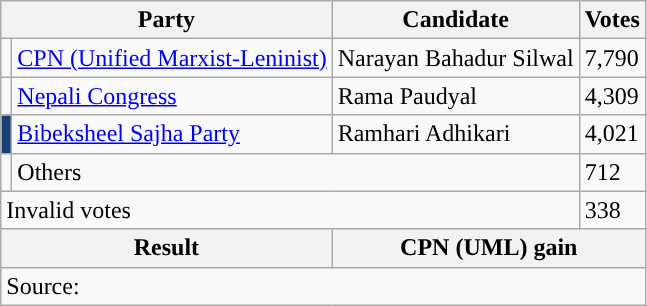<table class="wikitable">
<tr>
<th colspan="2">Party</th>
<th>Candidate</th>
<th>Votes</th>
</tr>
<tr>
<td style="background-color:"></td>
<td><a href='#'>CPN (Unified Marxist-Leninist)</a></td>
<td>Narayan Bahadur Silwal</td>
<td>7,790</td>
</tr>
<tr>
<td style="background-color:"></td>
<td><a href='#'>Nepali Congress</a></td>
<td>Rama Paudyal</td>
<td>4,309</td>
</tr>
<tr>
<td style="background-color:#183F73"></td>
<td><a href='#'>Bibeksheel Sajha Party</a></td>
<td>Ramhari Adhikari</td>
<td>4,021</td>
</tr>
<tr>
<td></td>
<td colspan="2">Others</td>
<td>712</td>
</tr>
<tr>
<td colspan="3">Invalid votes</td>
<td>338</td>
</tr>
<tr>
<th colspan="2">Result</th>
<th colspan="2">CPN (UML) gain</th>
</tr>
<tr>
<td colspan="4">Source: </td>
</tr>
</table>
